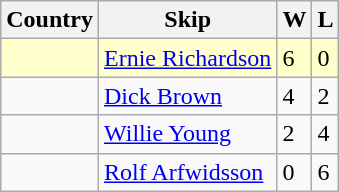<table class="wikitable">
<tr>
<th>Country</th>
<th>Skip</th>
<th>W</th>
<th>L</th>
</tr>
<tr bgcolor=#ffffcc>
<td></td>
<td><a href='#'>Ernie Richardson</a></td>
<td>6</td>
<td>0</td>
</tr>
<tr>
<td></td>
<td><a href='#'>Dick Brown</a></td>
<td>4</td>
<td>2</td>
</tr>
<tr>
<td></td>
<td><a href='#'>Willie Young</a></td>
<td>2</td>
<td>4</td>
</tr>
<tr>
<td></td>
<td><a href='#'>Rolf Arfwidsson</a></td>
<td>0</td>
<td>6</td>
</tr>
</table>
